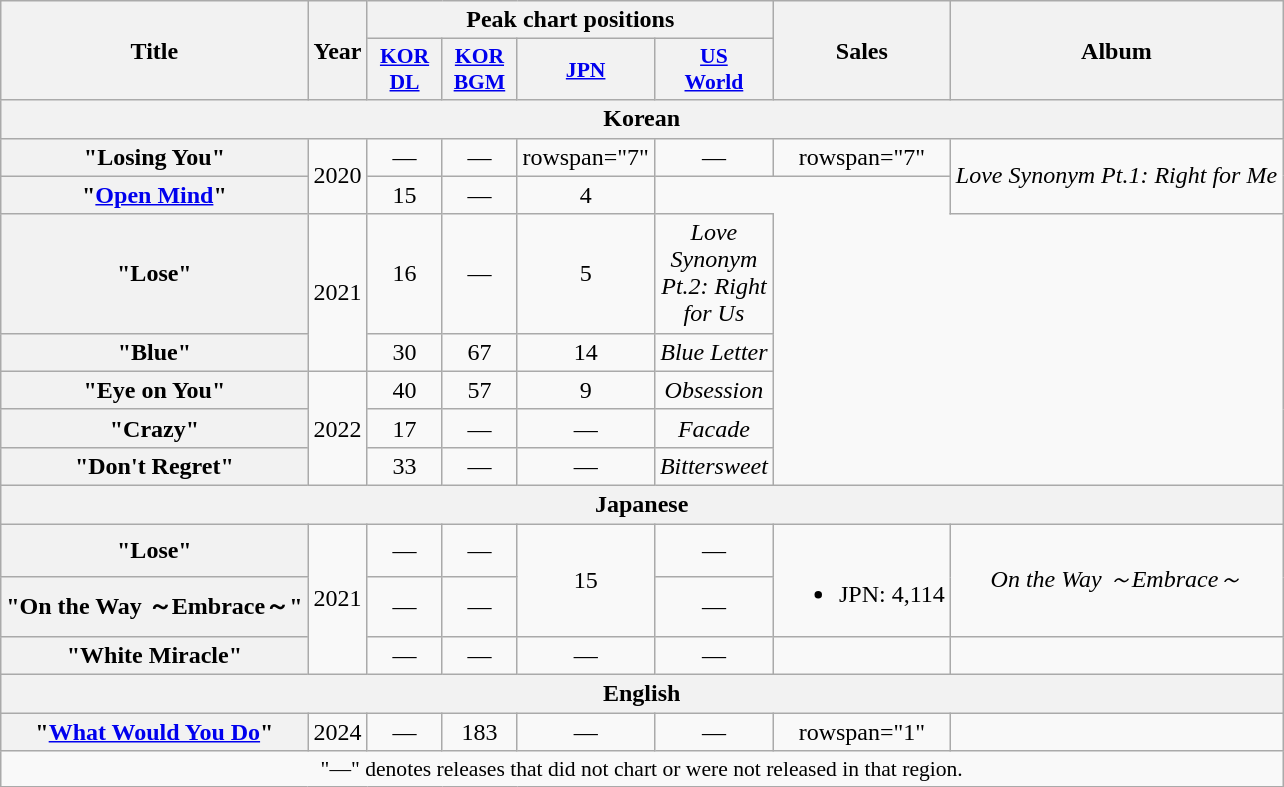<table class="wikitable plainrowheaders" style="text-align:center">
<tr>
<th scope="col" rowspan="2">Title</th>
<th scope="col" rowspan="2">Year</th>
<th scope="col" colspan="4">Peak chart positions</th>
<th scope="col" rowspan="2">Sales</th>
<th scope="col" rowspan="2">Album</th>
</tr>
<tr>
<th scope="col" style="width:3em;font-size:90%"><a href='#'>KOR<br>DL</a><br></th>
<th scope="col" style="width:3em;font-size:90%"><a href='#'>KOR<br>BGM</a><br></th>
<th scope="col" style="width:3em;font-size:90%"><a href='#'>JPN</a><br></th>
<th scope="col" style="width:3em;font-size:90%"><a href='#'>US<br>World</a><br></th>
</tr>
<tr>
<th colspan="8">Korean</th>
</tr>
<tr>
<th scope="row">"Losing You"</th>
<td rowspan="2">2020</td>
<td>—</td>
<td>—</td>
<td>rowspan="7" </td>
<td>—</td>
<td>rowspan="7" </td>
<td rowspan="2"><em>Love Synonym Pt.1: Right for Me</em></td>
</tr>
<tr>
<th scope="row">"<a href='#'>Open Mind</a>"</th>
<td>15</td>
<td>—</td>
<td>4</td>
</tr>
<tr>
<th scope="row">"Lose"</th>
<td rowspan="2">2021</td>
<td>16</td>
<td>—</td>
<td>5</td>
<td><em>Love Synonym Pt.2: Right for Us</em></td>
</tr>
<tr>
<th scope="row">"Blue"</th>
<td>30</td>
<td>67</td>
<td>14</td>
<td><em>Blue Letter</em></td>
</tr>
<tr>
<th scope="row">"Eye on You"</th>
<td rowspan="3">2022</td>
<td>40</td>
<td>57</td>
<td>9</td>
<td><em>Obsession</em></td>
</tr>
<tr>
<th scope="row">"Crazy"</th>
<td>17</td>
<td>—</td>
<td>—</td>
<td><em>Facade</em></td>
</tr>
<tr>
<th scope="row">"Don't Regret"</th>
<td>33</td>
<td>—</td>
<td>—</td>
<td><em>Bittersweet</em></td>
</tr>
<tr>
<th colspan="8">Japanese</th>
</tr>
<tr>
<th scope="row">"Lose"</th>
<td rowspan="3">2021</td>
<td>—</td>
<td>—</td>
<td rowspan="2">15</td>
<td>—</td>
<td rowspan="2"><br><ul><li>JPN: 4,114 </li></ul></td>
<td rowspan="2"><em>On the Way ～Embrace～</em></td>
</tr>
<tr>
<th scope="row">"On the Way ～Embrace～"</th>
<td>—</td>
<td>—</td>
<td>—</td>
</tr>
<tr>
<th scope="row">"White Miracle"</th>
<td>—</td>
<td>—</td>
<td>—</td>
<td>—</td>
<td></td>
<td></td>
</tr>
<tr>
<th colspan="8">English</th>
</tr>
<tr>
<th scope="row">"<a href='#'>What Would You Do</a>"</th>
<td>2024</td>
<td>—</td>
<td>183</td>
<td>—</td>
<td>—</td>
<td>rowspan="1" </td>
<td></td>
</tr>
<tr>
<td colspan="8" style="font-size:90%">"—" denotes releases that did not chart or were not released in that region.</td>
</tr>
</table>
